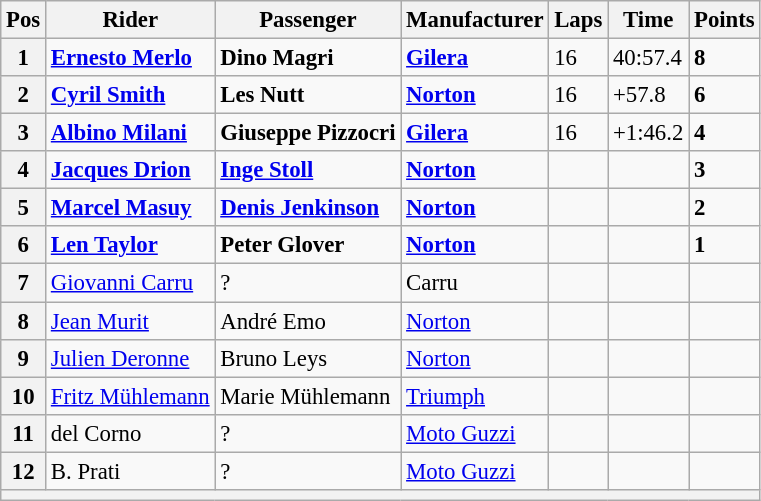<table class="wikitable" style="font-size: 95%;">
<tr>
<th>Pos</th>
<th>Rider</th>
<th>Passenger</th>
<th>Manufacturer</th>
<th>Laps</th>
<th>Time</th>
<th>Points</th>
</tr>
<tr>
<th>1</th>
<td> <strong><a href='#'>Ernesto Merlo</a></strong></td>
<td> <strong>Dino Magri</strong></td>
<td><strong><a href='#'>Gilera</a></strong></td>
<td>16</td>
<td>40:57.4</td>
<td><strong>8</strong></td>
</tr>
<tr>
<th>2</th>
<td> <strong><a href='#'>Cyril Smith</a></strong></td>
<td> <strong>Les Nutt</strong></td>
<td><strong><a href='#'>Norton</a></strong></td>
<td>16</td>
<td>+57.8</td>
<td><strong>6</strong></td>
</tr>
<tr>
<th>3</th>
<td> <strong><a href='#'>Albino Milani</a></strong></td>
<td> <strong>Giuseppe Pizzocri</strong></td>
<td><strong><a href='#'>Gilera</a></strong></td>
<td>16</td>
<td>+1:46.2</td>
<td><strong>4</strong></td>
</tr>
<tr>
<th>4</th>
<td> <strong><a href='#'>Jacques Drion</a></strong></td>
<td> <strong><a href='#'>Inge Stoll</a></strong></td>
<td><strong><a href='#'>Norton</a></strong></td>
<td></td>
<td></td>
<td><strong>3</strong></td>
</tr>
<tr>
<th>5</th>
<td> <strong><a href='#'>Marcel Masuy</a></strong></td>
<td> <strong><a href='#'>Denis Jenkinson</a></strong></td>
<td><strong><a href='#'>Norton</a></strong></td>
<td></td>
<td></td>
<td><strong>2</strong></td>
</tr>
<tr>
<th>6</th>
<td> <strong><a href='#'>Len Taylor</a></strong></td>
<td> <strong>Peter Glover</strong></td>
<td><strong><a href='#'>Norton</a></strong></td>
<td></td>
<td></td>
<td><strong>1</strong></td>
</tr>
<tr>
<th>7</th>
<td> <a href='#'>Giovanni Carru</a></td>
<td> ?</td>
<td>Carru</td>
<td></td>
<td></td>
<td></td>
</tr>
<tr>
<th>8</th>
<td> <a href='#'>Jean Murit</a></td>
<td> André Emo</td>
<td><a href='#'>Norton</a></td>
<td></td>
<td></td>
<td></td>
</tr>
<tr>
<th>9</th>
<td> <a href='#'>Julien Deronne</a></td>
<td> Bruno Leys</td>
<td><a href='#'>Norton</a></td>
<td></td>
<td></td>
<td></td>
</tr>
<tr>
<th>10</th>
<td> <a href='#'>Fritz Mühlemann</a></td>
<td> Marie Mühlemann</td>
<td><a href='#'>Triumph</a></td>
<td></td>
<td></td>
<td></td>
</tr>
<tr>
<th>11</th>
<td> del Corno</td>
<td> ?</td>
<td><a href='#'>Moto Guzzi</a></td>
<td></td>
<td></td>
<td></td>
</tr>
<tr>
<th>12</th>
<td> B. Prati</td>
<td> ?</td>
<td><a href='#'>Moto Guzzi</a></td>
<td></td>
<td></td>
<td></td>
</tr>
<tr>
<th colspan=7></th>
</tr>
</table>
